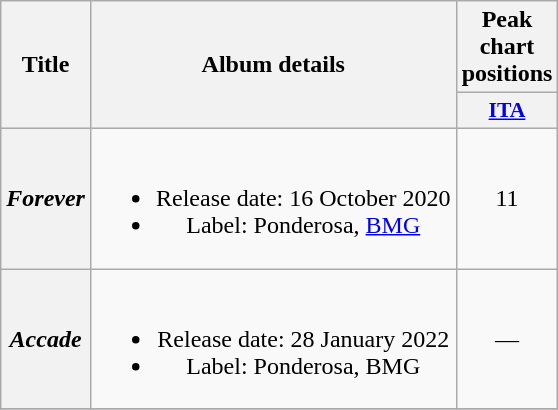<table class="wikitable plainrowheaders" style="text-align:center;">
<tr>
<th scope="col" rowspan="2">Title</th>
<th scope="col" rowspan="2">Album details</th>
<th scope="col" colspan="1">Peak chart positions</th>
</tr>
<tr>
<th scope="col" style="width:3em;font-size:90%;"><a href='#'>ITA</a><br></th>
</tr>
<tr>
<th scope="row"><em>Forever</em></th>
<td><br><ul><li>Release date: 16 October 2020</li><li>Label: Ponderosa, <a href='#'>BMG</a></li></ul></td>
<td>11</td>
</tr>
<tr>
<th scope="row"><em>Accade</em></th>
<td><br><ul><li>Release date: 28 January 2022</li><li>Label: Ponderosa, BMG</li></ul></td>
<td>―</td>
</tr>
<tr>
</tr>
</table>
